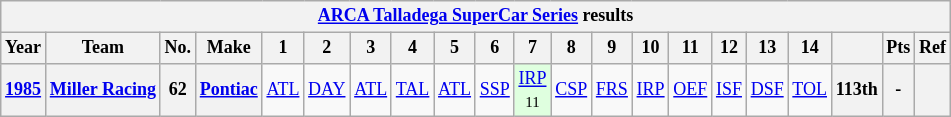<table class="wikitable" style="text-align:center; font-size:75%">
<tr>
<th colspan=45><a href='#'>ARCA Talladega SuperCar Series</a> results</th>
</tr>
<tr>
<th>Year</th>
<th>Team</th>
<th>No.</th>
<th>Make</th>
<th>1</th>
<th>2</th>
<th>3</th>
<th>4</th>
<th>5</th>
<th>6</th>
<th>7</th>
<th>8</th>
<th>9</th>
<th>10</th>
<th>11</th>
<th>12</th>
<th>13</th>
<th>14</th>
<th></th>
<th>Pts</th>
<th>Ref</th>
</tr>
<tr>
<th><a href='#'>1985</a></th>
<th><a href='#'>Miller Racing</a></th>
<th>62</th>
<th><a href='#'>Pontiac</a></th>
<td><a href='#'>ATL</a></td>
<td><a href='#'>DAY</a></td>
<td><a href='#'>ATL</a></td>
<td><a href='#'>TAL</a></td>
<td><a href='#'>ATL</a></td>
<td><a href='#'>SSP</a></td>
<td style="background:#DFFFDF;"><a href='#'>IRP</a><br><small>11</small></td>
<td><a href='#'>CSP</a></td>
<td><a href='#'>FRS</a></td>
<td><a href='#'>IRP</a></td>
<td><a href='#'>OEF</a></td>
<td><a href='#'>ISF</a></td>
<td><a href='#'>DSF</a></td>
<td><a href='#'>TOL</a></td>
<th>113th</th>
<th>-</th>
<th></th>
</tr>
</table>
